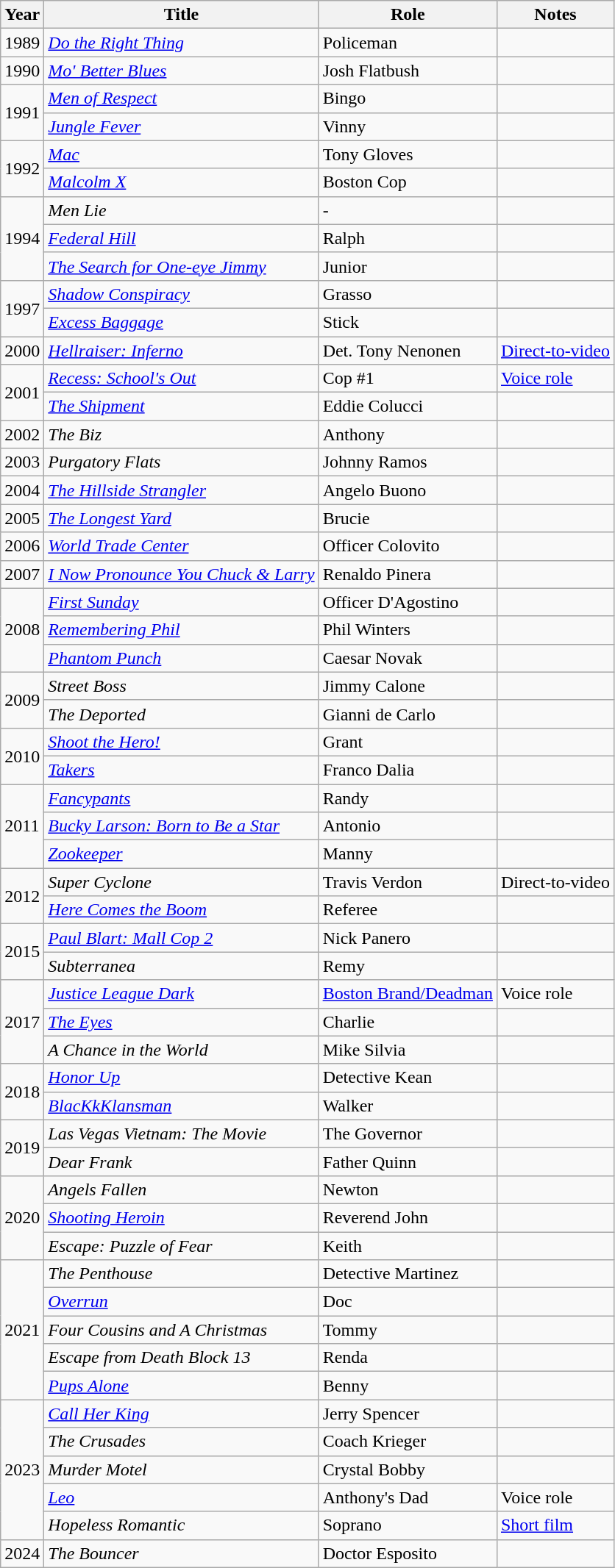<table class="wikitable sortable">
<tr>
<th>Year</th>
<th>Title</th>
<th>Role</th>
<th>Notes</th>
</tr>
<tr>
<td>1989</td>
<td><em><a href='#'>Do the Right Thing</a></em></td>
<td>Policeman</td>
<td></td>
</tr>
<tr>
<td>1990</td>
<td><em><a href='#'>Mo' Better Blues</a></em></td>
<td>Josh Flatbush</td>
<td></td>
</tr>
<tr>
<td rowspan=2>1991</td>
<td><em><a href='#'>Men of Respect</a></em></td>
<td>Bingo</td>
<td></td>
</tr>
<tr>
<td><em><a href='#'>Jungle Fever</a></em></td>
<td>Vinny</td>
<td></td>
</tr>
<tr>
<td rowspan="2">1992</td>
<td><em><a href='#'>Mac</a></em></td>
<td>Tony Gloves</td>
<td></td>
</tr>
<tr>
<td><em><a href='#'>Malcolm X</a></em></td>
<td>Boston Cop</td>
<td></td>
</tr>
<tr>
<td rowspan=3>1994</td>
<td><em>Men Lie</em></td>
<td>-</td>
<td></td>
</tr>
<tr>
<td><em><a href='#'>Federal Hill</a></em></td>
<td>Ralph</td>
<td></td>
</tr>
<tr>
<td><em><a href='#'>The Search for One-eye Jimmy</a></em></td>
<td>Junior</td>
<td></td>
</tr>
<tr>
<td rowspan=2>1997</td>
<td><em><a href='#'>Shadow Conspiracy</a></em></td>
<td>Grasso</td>
<td></td>
</tr>
<tr>
<td><em><a href='#'>Excess Baggage</a></em></td>
<td>Stick</td>
<td></td>
</tr>
<tr>
<td>2000</td>
<td><em><a href='#'>Hellraiser: Inferno</a></em></td>
<td>Det. Tony Nenonen</td>
<td><a href='#'>Direct-to-video</a></td>
</tr>
<tr>
<td rowspan=2>2001</td>
<td><em><a href='#'>Recess: School's Out</a></em></td>
<td>Cop #1</td>
<td><a href='#'>Voice role</a></td>
</tr>
<tr>
<td><em><a href='#'>The Shipment</a></em></td>
<td>Eddie Colucci</td>
<td></td>
</tr>
<tr>
<td>2002</td>
<td><em>The Biz</em></td>
<td>Anthony</td>
<td></td>
</tr>
<tr>
<td>2003</td>
<td><em>Purgatory Flats</em></td>
<td>Johnny Ramos</td>
<td></td>
</tr>
<tr>
<td>2004</td>
<td><em><a href='#'>The Hillside Strangler</a></em></td>
<td>Angelo Buono</td>
<td></td>
</tr>
<tr>
<td>2005</td>
<td><em><a href='#'>The Longest Yard</a></em></td>
<td>Brucie</td>
<td></td>
</tr>
<tr>
<td>2006</td>
<td><em><a href='#'>World Trade Center</a></em></td>
<td>Officer Colovito</td>
<td></td>
</tr>
<tr>
<td>2007</td>
<td><em><a href='#'>I Now Pronounce You Chuck & Larry</a></em></td>
<td>Renaldo Pinera</td>
<td></td>
</tr>
<tr>
<td rowspan=3>2008</td>
<td><em><a href='#'>First Sunday</a></em></td>
<td>Officer D'Agostino</td>
<td></td>
</tr>
<tr>
<td><em><a href='#'>Remembering Phil</a></em></td>
<td>Phil Winters</td>
<td></td>
</tr>
<tr>
<td><em><a href='#'>Phantom Punch</a></em></td>
<td>Caesar Novak</td>
<td></td>
</tr>
<tr>
<td rowspan=2>2009</td>
<td><em>Street Boss</em></td>
<td>Jimmy Calone</td>
<td></td>
</tr>
<tr>
<td><em>The Deported</em></td>
<td>Gianni de Carlo</td>
<td></td>
</tr>
<tr>
<td rowspan=2>2010</td>
<td><em><a href='#'>Shoot the Hero!</a></em></td>
<td>Grant</td>
<td></td>
</tr>
<tr>
<td><em><a href='#'>Takers</a></em></td>
<td>Franco Dalia</td>
<td></td>
</tr>
<tr>
<td rowspan=3>2011</td>
<td><em><a href='#'>Fancypants</a></em></td>
<td>Randy</td>
<td></td>
</tr>
<tr>
<td><em><a href='#'>Bucky Larson: Born to Be a Star</a></em></td>
<td>Antonio</td>
<td></td>
</tr>
<tr>
<td><em><a href='#'>Zookeeper</a></em></td>
<td>Manny</td>
<td></td>
</tr>
<tr>
<td rowspan=2>2012</td>
<td><em>Super Cyclone</em></td>
<td>Travis Verdon</td>
<td>Direct-to-video</td>
</tr>
<tr>
<td><em><a href='#'>Here Comes the Boom</a></em></td>
<td>Referee</td>
<td></td>
</tr>
<tr>
<td rowspan=2>2015</td>
<td><em><a href='#'>Paul Blart: Mall Cop 2</a></em></td>
<td>Nick Panero</td>
<td></td>
</tr>
<tr>
<td><em>Subterranea</em></td>
<td>Remy</td>
<td></td>
</tr>
<tr>
<td rowspan=3>2017</td>
<td><em><a href='#'>Justice League Dark</a></em></td>
<td><a href='#'>Boston Brand/Deadman</a></td>
<td>Voice role</td>
</tr>
<tr>
<td><em><a href='#'>The Eyes</a></em></td>
<td>Charlie</td>
<td></td>
</tr>
<tr>
<td><em>A Chance in the World</em></td>
<td>Mike Silvia</td>
<td></td>
</tr>
<tr>
<td rowspan="2">2018</td>
<td><em><a href='#'>Honor Up</a></em></td>
<td>Detective Kean</td>
<td></td>
</tr>
<tr>
<td><em><a href='#'>BlacKkKlansman</a></em></td>
<td>Walker</td>
<td></td>
</tr>
<tr>
<td rowspan="2">2019</td>
<td><em>Las Vegas Vietnam: The Movie</em></td>
<td>The Governor</td>
<td></td>
</tr>
<tr>
<td><em>Dear Frank</em></td>
<td>Father Quinn</td>
<td></td>
</tr>
<tr>
<td rowspan="3">2020</td>
<td><em>Angels Fallen</em></td>
<td>Newton</td>
<td></td>
</tr>
<tr>
<td><em><a href='#'>Shooting Heroin</a></em></td>
<td>Reverend John</td>
<td></td>
</tr>
<tr>
<td><em>Escape: Puzzle of Fear</em></td>
<td>Keith</td>
<td></td>
</tr>
<tr>
<td rowspan="5">2021</td>
<td><em>The Penthouse</em></td>
<td>Detective Martinez</td>
<td></td>
</tr>
<tr>
<td><em><a href='#'>Overrun</a></em></td>
<td>Doc</td>
<td></td>
</tr>
<tr>
<td><em>Four Cousins and A Christmas</em></td>
<td>Tommy</td>
<td></td>
</tr>
<tr>
<td><em>Escape from Death Block 13</em></td>
<td>Renda</td>
<td></td>
</tr>
<tr>
<td><em><a href='#'>Pups Alone</a></em></td>
<td>Benny</td>
<td></td>
</tr>
<tr>
<td rowspan="5">2023</td>
<td><em><a href='#'>Call Her King</a></em></td>
<td>Jerry Spencer</td>
<td></td>
</tr>
<tr>
<td><em>The Crusades</em></td>
<td>Coach Krieger</td>
<td></td>
</tr>
<tr>
<td><em>Murder Motel</em></td>
<td>Crystal Bobby</td>
<td></td>
</tr>
<tr>
<td><em><a href='#'>Leo</a></em></td>
<td>Anthony's Dad</td>
<td>Voice role</td>
</tr>
<tr>
<td><em>Hopeless Romantic</em></td>
<td>Soprano</td>
<td><a href='#'>Short film</a></td>
</tr>
<tr>
<td>2024</td>
<td><em>The Bouncer</em></td>
<td>Doctor Esposito</td>
<td></td>
</tr>
</table>
